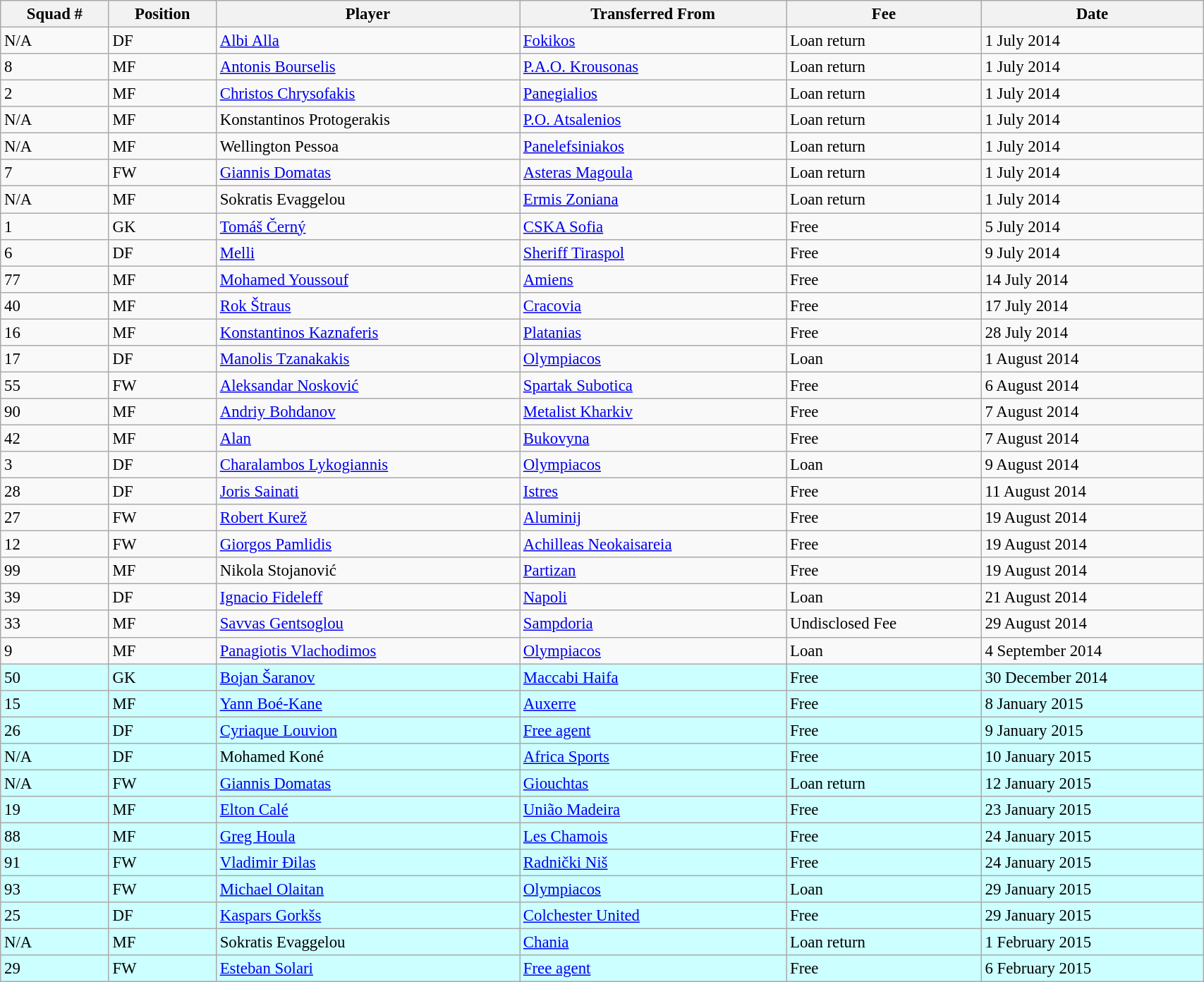<table class="wikitable sortable" style="width:90%; text-align:center; font-size:95%; text-align:left;">
<tr>
<th><strong>Squad #</strong></th>
<th><strong>Position</strong></th>
<th><strong>Player</strong></th>
<th><strong>Transferred From</strong></th>
<th><strong>Fee</strong></th>
<th><strong>Date</strong></th>
</tr>
<tr>
<td>N/A</td>
<td>DF</td>
<td>  <a href='#'>Albi Alla</a></td>
<td> <a href='#'>Fokikos</a></td>
<td>Loan return</td>
<td>1 July  2014</td>
</tr>
<tr>
<td>8</td>
<td>MF</td>
<td> <a href='#'>Antonis Bourselis</a></td>
<td> <a href='#'>P.A.O. Krousonas</a></td>
<td>Loan return</td>
<td>1 July  2014</td>
</tr>
<tr>
<td>2</td>
<td>MF</td>
<td> <a href='#'>Christos Chrysofakis</a></td>
<td> <a href='#'>Panegialios</a></td>
<td>Loan return</td>
<td>1 July  2014</td>
</tr>
<tr>
<td>N/A</td>
<td>MF</td>
<td> Konstantinos Protogerakis</td>
<td> <a href='#'>P.O. Atsalenios</a></td>
<td>Loan return</td>
<td>1 July  2014</td>
</tr>
<tr>
<td>N/A</td>
<td>MF</td>
<td> Wellington Pessoa</td>
<td> <a href='#'>Panelefsiniakos</a></td>
<td>Loan return</td>
<td>1 July  2014</td>
</tr>
<tr>
<td>7</td>
<td>FW</td>
<td> <a href='#'>Giannis Domatas</a></td>
<td> <a href='#'>Asteras Magoula</a></td>
<td>Loan return</td>
<td>1 July  2014</td>
</tr>
<tr>
<td>N/A</td>
<td>MF</td>
<td> Sokratis Evaggelou</td>
<td> <a href='#'>Ermis Zoniana</a></td>
<td>Loan return</td>
<td>1 July  2014</td>
</tr>
<tr>
<td>1</td>
<td>GK</td>
<td> <a href='#'>Tomáš Černý</a></td>
<td> <a href='#'>CSKA Sofia</a></td>
<td>Free</td>
<td>5 July 2014</td>
</tr>
<tr>
<td>6</td>
<td>DF</td>
<td> <a href='#'>Melli</a></td>
<td> <a href='#'>Sheriff Tiraspol</a></td>
<td>Free</td>
<td>9 July 2014</td>
</tr>
<tr>
<td>77</td>
<td>MF</td>
<td>  <a href='#'>Mohamed Youssouf</a></td>
<td> <a href='#'>Amiens</a></td>
<td>Free</td>
<td>14 July 2014</td>
</tr>
<tr>
<td>40</td>
<td>MF</td>
<td> <a href='#'>Rok Štraus</a></td>
<td> <a href='#'>Cracovia</a></td>
<td>Free</td>
<td>17 July 2014</td>
</tr>
<tr>
<td>16</td>
<td>MF</td>
<td> <a href='#'>Konstantinos Kaznaferis</a></td>
<td> <a href='#'>Platanias</a></td>
<td>Free</td>
<td>28 July 2014</td>
</tr>
<tr>
<td>17</td>
<td>DF</td>
<td> <a href='#'>Manolis Tzanakakis</a></td>
<td> <a href='#'>Olympiacos</a></td>
<td>Loan</td>
<td>1 August 2014</td>
</tr>
<tr>
<td>55</td>
<td>FW</td>
<td> <a href='#'>Aleksandar Nosković</a></td>
<td> <a href='#'>Spartak Subotica</a></td>
<td>Free</td>
<td>6 August 2014</td>
</tr>
<tr>
<td>90</td>
<td>MF</td>
<td> <a href='#'>Andriy Bohdanov</a></td>
<td> <a href='#'>Metalist Kharkiv</a></td>
<td>Free</td>
<td>7 August 2014</td>
</tr>
<tr>
<td>42</td>
<td>MF</td>
<td> <a href='#'>Alan</a></td>
<td> <a href='#'>Bukovyna</a></td>
<td>Free</td>
<td>7 August 2014</td>
</tr>
<tr>
<td>3</td>
<td>DF</td>
<td> <a href='#'>Charalambos Lykogiannis</a></td>
<td> <a href='#'>Olympiacos</a></td>
<td>Loan</td>
<td>9 August 2014</td>
</tr>
<tr>
<td>28</td>
<td>DF</td>
<td> <a href='#'>Joris Sainati</a></td>
<td> <a href='#'>Istres</a></td>
<td>Free</td>
<td>11 August 2014</td>
</tr>
<tr>
<td>27</td>
<td>FW</td>
<td> <a href='#'>Robert Kurež</a></td>
<td> <a href='#'>Aluminij</a></td>
<td>Free</td>
<td>19 August 2014</td>
</tr>
<tr>
<td>12</td>
<td>FW</td>
<td> <a href='#'>Giorgos Pamlidis</a></td>
<td> <a href='#'>Achilleas Neokaisareia</a></td>
<td>Free</td>
<td>19 August 2014</td>
</tr>
<tr>
<td>99</td>
<td>MF</td>
<td> Nikola Stojanović</td>
<td> <a href='#'>Partizan</a></td>
<td>Free</td>
<td>19 August 2014</td>
</tr>
<tr>
<td>39</td>
<td>DF</td>
<td>  <a href='#'>Ignacio Fideleff</a></td>
<td> <a href='#'>Napoli</a></td>
<td>Loan</td>
<td>21 August 2014</td>
</tr>
<tr>
<td>33</td>
<td>MF</td>
<td> <a href='#'>Savvas Gentsoglou</a></td>
<td> <a href='#'>Sampdoria</a></td>
<td> Undisclosed Fee</td>
<td>29 August 2014</td>
</tr>
<tr>
<td>9</td>
<td>MF</td>
<td>  <a href='#'>Panagiotis Vlachodimos</a></td>
<td> <a href='#'>Olympiacos</a></td>
<td>Loan</td>
<td>4 September 2014</td>
</tr>
<tr>
<th style="background:#CCFFFF; text-align:left; font-weight: normal;">50</th>
<th style="background:#CCFFFF; text-align:left; font-weight: normal;">GK</th>
<th style="background:#CCFFFF; text-align:left; font-weight: normal;"> <a href='#'>Bojan Šaranov</a></th>
<th style="background:#CCFFFF; text-align:left; font-weight: normal;"> <a href='#'>Maccabi Haifa</a></th>
<th style="background:#CCFFFF; text-align:left; font-weight: normal;">Free</th>
<th style="background:#CCFFFF; text-align:left; font-weight: normal;">30 December 2014</th>
</tr>
<tr>
<th style="background:#CCFFFF; text-align:left; font-weight: normal;">15</th>
<th style="background:#CCFFFF; text-align:left; font-weight: normal;">MF</th>
<th style="background:#CCFFFF; text-align:left; font-weight: normal;">  <a href='#'>Yann Boé-Kane</a></th>
<th style="background:#CCFFFF; text-align:left; font-weight: normal;"> <a href='#'>Auxerre</a></th>
<th style="background:#CCFFFF; text-align:left; font-weight: normal;">Free</th>
<th style="background:#CCFFFF; text-align:left; font-weight: normal;">8 January 2015</th>
</tr>
<tr>
<th style="background:#CCFFFF; text-align:left; font-weight: normal;">26</th>
<th style="background:#CCFFFF; text-align:left; font-weight: normal;">DF</th>
<th style="background:#CCFFFF; text-align:left; font-weight: normal;"> <a href='#'>Cyriaque Louvion</a></th>
<th style="background:#CCFFFF; text-align:left; font-weight: normal;"><a href='#'>Free agent</a></th>
<th style="background:#CCFFFF; text-align:left; font-weight: normal;">Free</th>
<th style="background:#CCFFFF; text-align:left; font-weight: normal;">9 January 2015</th>
</tr>
<tr>
<th style="background:#CCFFFF; text-align:left; font-weight: normal;">Ν/Α</th>
<th style="background:#CCFFFF; text-align:left; font-weight: normal;">DF</th>
<th style="background:#CCFFFF; text-align:left; font-weight: normal;"> Mohamed Koné</th>
<th style="background:#CCFFFF; text-align:left; font-weight: normal;"> <a href='#'>Africa Sports</a></th>
<th style="background:#CCFFFF; text-align:left; font-weight: normal;">Free</th>
<th style="background:#CCFFFF; text-align:left; font-weight: normal;">10 January 2015</th>
</tr>
<tr>
<th style="background:#CCFFFF; text-align:left; font-weight: normal;">N/A</th>
<th style="background:#CCFFFF; text-align:left; font-weight: normal;">FW</th>
<th style="background:#CCFFFF; text-align:left; font-weight: normal;"> <a href='#'>Giannis Domatas</a></th>
<th style="background:#CCFFFF; text-align:left; font-weight: normal;"> <a href='#'>Giouchtas</a></th>
<th style="background:#CCFFFF; text-align:left; font-weight: normal;">Loan return</th>
<th style="background:#CCFFFF; text-align:left; font-weight: normal;">12 January  2015</th>
</tr>
<tr>
<th style="background:#CCFFFF; text-align:left; font-weight: normal;">19</th>
<th style="background:#CCFFFF; text-align:left; font-weight: normal;">MF</th>
<th style="background:#CCFFFF; text-align:left; font-weight: normal;"> <a href='#'>Elton Calé</a></th>
<th style="background:#CCFFFF; text-align:left; font-weight: normal;"> <a href='#'>União Madeira</a></th>
<th style="background:#CCFFFF; text-align:left; font-weight: normal;">Free</th>
<th style="background:#CCFFFF; text-align:left; font-weight: normal;">23 January  2015</th>
</tr>
<tr>
<th style="background:#CCFFFF; text-align:left; font-weight: normal;">88</th>
<th style="background:#CCFFFF; text-align:left; font-weight: normal;">MF</th>
<th style="background:#CCFFFF; text-align:left; font-weight: normal;"> <a href='#'>Greg Houla</a></th>
<th style="background:#CCFFFF; text-align:left; font-weight: normal;"> <a href='#'>Les Chamois</a></th>
<th style="background:#CCFFFF; text-align:left; font-weight: normal;">Free</th>
<th style="background:#CCFFFF; text-align:left; font-weight: normal;">24 January  2015</th>
</tr>
<tr>
<th style="background:#CCFFFF; text-align:left; font-weight: normal;">91</th>
<th style="background:#CCFFFF; text-align:left; font-weight: normal;">FW</th>
<th style="background:#CCFFFF; text-align:left; font-weight: normal;"> <a href='#'>Vladimir Đilas</a></th>
<th style="background:#CCFFFF; text-align:left; font-weight: normal;"> <a href='#'>Radnički Niš</a></th>
<th style="background:#CCFFFF; text-align:left; font-weight: normal;">Free</th>
<th style="background:#CCFFFF; text-align:left; font-weight: normal;">24 January  2015</th>
</tr>
<tr>
<th style="background:#CCFFFF; text-align:left; font-weight: normal;">93</th>
<th style="background:#CCFFFF; text-align:left; font-weight: normal;">FW</th>
<th style="background:#CCFFFF; text-align:left; font-weight: normal;"> <a href='#'>Michael Olaitan</a></th>
<th style="background:#CCFFFF; text-align:left; font-weight: normal;"> <a href='#'>Olympiacos</a></th>
<th style="background:#CCFFFF; text-align:left; font-weight: normal;">Loan</th>
<th style="background:#CCFFFF; text-align:left; font-weight: normal;">29 January  2015</th>
</tr>
<tr>
<th style="background:#CCFFFF; text-align:left; font-weight: normal;">25</th>
<th style="background:#CCFFFF; text-align:left; font-weight: normal;">DF</th>
<th style="background:#CCFFFF; text-align:left; font-weight: normal;"> <a href='#'>Kaspars Gorkšs</a></th>
<th style="background:#CCFFFF; text-align:left; font-weight: normal;"> <a href='#'>Colchester United</a></th>
<th style="background:#CCFFFF; text-align:left; font-weight: normal;">Free</th>
<th style="background:#CCFFFF; text-align:left; font-weight: normal;">29 January  2015</th>
</tr>
<tr>
<th style="background:#CCFFFF; text-align:left; font-weight: normal;">N/A</th>
<th style="background:#CCFFFF; text-align:left; font-weight: normal;">MF</th>
<th style="background:#CCFFFF; text-align:left; font-weight: normal;"> Sokratis Evaggelou</th>
<th style="background:#CCFFFF; text-align:left; font-weight: normal;"> <a href='#'>Chania</a></th>
<th style="background:#CCFFFF; text-align:left; font-weight: normal;">Loan return</th>
<th style="background:#CCFFFF; text-align:left; font-weight: normal;">1 February 2015</th>
</tr>
<tr>
<th style="background:#CCFFFF; text-align:left; font-weight: normal;">29</th>
<th style="background:#CCFFFF; text-align:left; font-weight: normal;">FW</th>
<th style="background:#CCFFFF; text-align:left; font-weight: normal;">  <a href='#'>Esteban Solari</a></th>
<th style="background:#CCFFFF; text-align:left; font-weight: normal;"><a href='#'>Free agent</a></th>
<th style="background:#CCFFFF; text-align:left; font-weight: normal;">Free</th>
<th style="background:#CCFFFF; text-align:left; font-weight: normal;">6 February 2015</th>
</tr>
</table>
